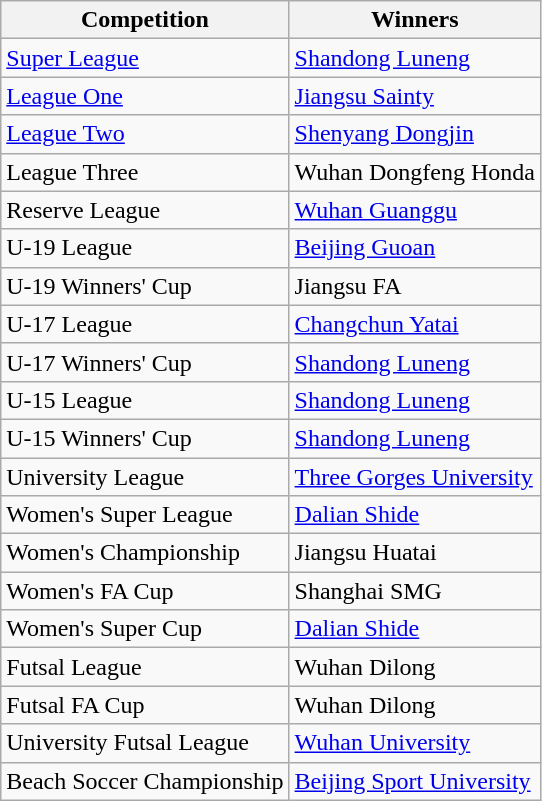<table class="wikitable">
<tr>
<th>Competition</th>
<th>Winners</th>
</tr>
<tr>
<td><a href='#'>Super League</a></td>
<td><a href='#'>Shandong Luneng</a></td>
</tr>
<tr>
<td><a href='#'>League One</a></td>
<td><a href='#'>Jiangsu Sainty</a></td>
</tr>
<tr>
<td><a href='#'>League Two</a></td>
<td><a href='#'>Shenyang Dongjin</a></td>
</tr>
<tr>
<td>League Three</td>
<td>Wuhan Dongfeng Honda</td>
</tr>
<tr>
<td>Reserve League</td>
<td><a href='#'>Wuhan Guanggu</a></td>
</tr>
<tr>
<td>U-19 League</td>
<td><a href='#'>Beijing Guoan</a></td>
</tr>
<tr>
<td>U-19 Winners' Cup</td>
<td>Jiangsu FA</td>
</tr>
<tr>
<td>U-17 League</td>
<td><a href='#'>Changchun Yatai</a></td>
</tr>
<tr>
<td>U-17 Winners' Cup</td>
<td><a href='#'>Shandong Luneng</a></td>
</tr>
<tr>
<td>U-15 League</td>
<td><a href='#'>Shandong Luneng</a></td>
</tr>
<tr>
<td>U-15 Winners' Cup</td>
<td><a href='#'>Shandong Luneng</a></td>
</tr>
<tr>
<td>University League</td>
<td><a href='#'>Three Gorges University</a></td>
</tr>
<tr>
<td>Women's Super League</td>
<td><a href='#'>Dalian Shide</a></td>
</tr>
<tr>
<td>Women's Championship</td>
<td>Jiangsu Huatai</td>
</tr>
<tr>
<td>Women's FA Cup</td>
<td>Shanghai SMG</td>
</tr>
<tr>
<td>Women's Super Cup</td>
<td><a href='#'>Dalian Shide</a></td>
</tr>
<tr>
<td>Futsal League</td>
<td>Wuhan Dilong</td>
</tr>
<tr>
<td>Futsal FA Cup</td>
<td>Wuhan Dilong</td>
</tr>
<tr>
<td>University Futsal League</td>
<td><a href='#'>Wuhan University</a></td>
</tr>
<tr>
<td>Beach Soccer Championship</td>
<td><a href='#'>Beijing Sport University</a></td>
</tr>
</table>
